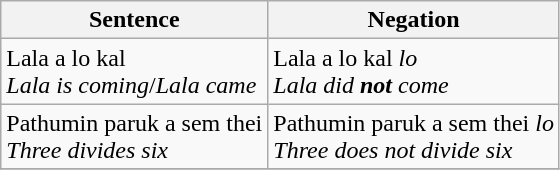<table class="wikitable">
<tr>
<th>Sentence</th>
<th>Negation</th>
</tr>
<tr>
<td>Lala a lo kal<br><em>Lala is coming</em>/<em>Lala came</em></td>
<td>Lala a lo kal <em>lo</em><br><em>Lala did <strong>not</strong> come</em></td>
</tr>
<tr>
<td>Pathumin paruk a sem thei<br><em>Three divides six</em></td>
<td>Pathumin paruk a sem thei <em>lo</em><br><em>Three does not divide six</em></td>
</tr>
<tr>
</tr>
</table>
